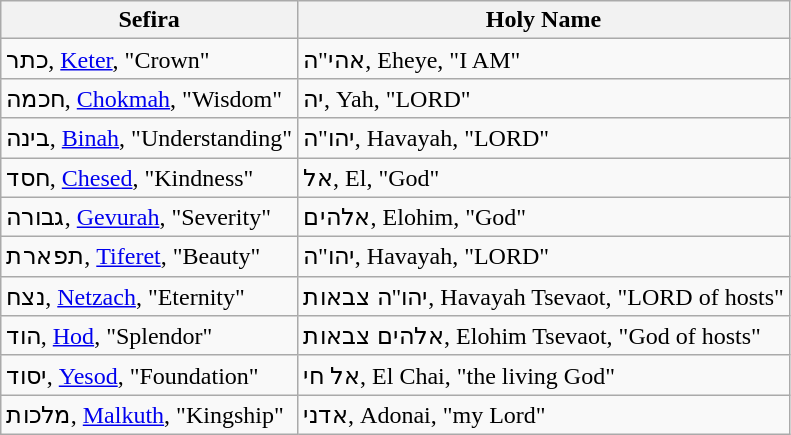<table class=wikitable>
<tr>
<th>Sefira</th>
<th>Holy Name </th>
</tr>
<tr>
<td>כתר, <a href='#'>Keter</a>, "Crown"</td>
<td>אהי"ה, Eheye, "I AM"</td>
</tr>
<tr>
<td>חכמה, <a href='#'>Chokmah</a>, "Wisdom"</td>
<td>יה, Yah, "LORD"</td>
</tr>
<tr>
<td>בינה, <a href='#'>Binah</a>, "Understanding"</td>
<td>יהו"ה, Havayah, "LORD"</td>
</tr>
<tr>
<td>חסד, <a href='#'>Chesed</a>, "Kindness"</td>
<td>אל, El, "God"</td>
</tr>
<tr>
<td>גבורה, <a href='#'>Gevurah</a>, "Severity"</td>
<td>אלהים, Elohim, "God"</td>
</tr>
<tr>
<td>תפארת, <a href='#'>Tiferet</a>, "Beauty"</td>
<td>יהו"ה, Havayah, "LORD"</td>
</tr>
<tr>
<td>נצח, <a href='#'>Netzach</a>, "Eternity"</td>
<td>יהו"ה צבאות, Havayah Tsevaot, "LORD of hosts"</td>
</tr>
<tr>
<td>הוד, <a href='#'>Hod</a>, "Splendor"</td>
<td>אלהים צבאות, Elohim Tsevaot, "God of hosts"</td>
</tr>
<tr>
<td>יסוד, <a href='#'>Yesod</a>, "Foundation"</td>
<td>אל חי, El Chai, "the living God"</td>
</tr>
<tr>
<td>מלכות, <a href='#'>Malkuth</a>, "Kingship"</td>
<td>אדני, Adonai, "my Lord"</td>
</tr>
</table>
